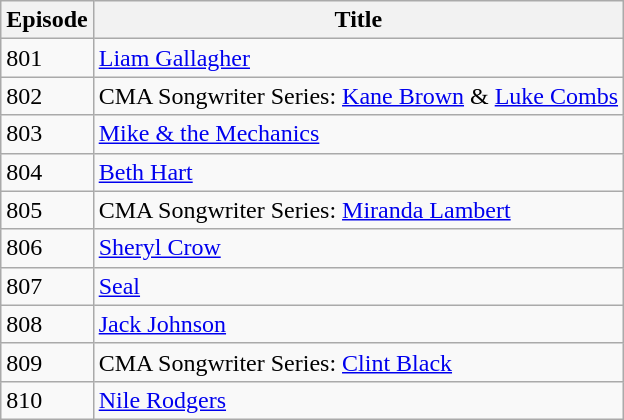<table class="wikitable">
<tr>
<th>Episode</th>
<th>Title</th>
</tr>
<tr>
<td>801</td>
<td><a href='#'>Liam Gallagher</a></td>
</tr>
<tr>
<td>802</td>
<td>CMA Songwriter Series: <a href='#'>Kane Brown</a> & <a href='#'>Luke Combs</a></td>
</tr>
<tr>
<td>803</td>
<td><a href='#'>Mike & the Mechanics</a></td>
</tr>
<tr>
<td>804</td>
<td><a href='#'>Beth Hart</a></td>
</tr>
<tr>
<td>805</td>
<td>CMA Songwriter Series: <a href='#'>Miranda Lambert</a></td>
</tr>
<tr>
<td>806</td>
<td><a href='#'>Sheryl Crow</a></td>
</tr>
<tr>
<td>807</td>
<td><a href='#'>Seal</a></td>
</tr>
<tr>
<td>808</td>
<td><a href='#'>Jack Johnson</a></td>
</tr>
<tr>
<td>809</td>
<td>CMA Songwriter Series: <a href='#'>Clint Black</a></td>
</tr>
<tr>
<td>810</td>
<td><a href='#'>Nile Rodgers</a></td>
</tr>
</table>
